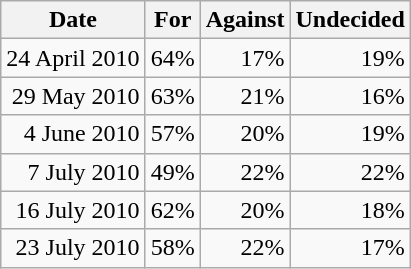<table class=wikitable style=text-align:right>
<tr>
<th>Date</th>
<th>For</th>
<th>Against</th>
<th>Undecided</th>
</tr>
<tr>
<td>24 April 2010</td>
<td>64%</td>
<td>17%</td>
<td>19%</td>
</tr>
<tr>
<td>29 May 2010</td>
<td>63%</td>
<td>21%</td>
<td>16%</td>
</tr>
<tr>
<td>4 June 2010</td>
<td>57%</td>
<td>20%</td>
<td>19%</td>
</tr>
<tr>
<td>7 July 2010</td>
<td>49%</td>
<td>22%</td>
<td>22%</td>
</tr>
<tr>
<td>16 July 2010</td>
<td>62%</td>
<td>20%</td>
<td>18%</td>
</tr>
<tr>
<td>23 July 2010</td>
<td>58%</td>
<td>22%</td>
<td>17%</td>
</tr>
</table>
